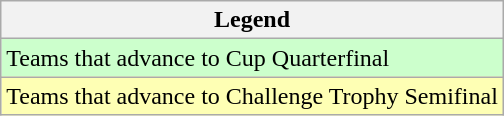<table class="wikitable" style="text-align: center;">
<tr>
<th colspan=2>Legend</th>
</tr>
<tr bgcolor=ccffcc>
<td align=left>Teams that advance to Cup Quarterfinal</td>
</tr>
<tr bgcolor=feffb4>
<td align=left>Teams that advance to Challenge Trophy Semifinal</td>
</tr>
</table>
